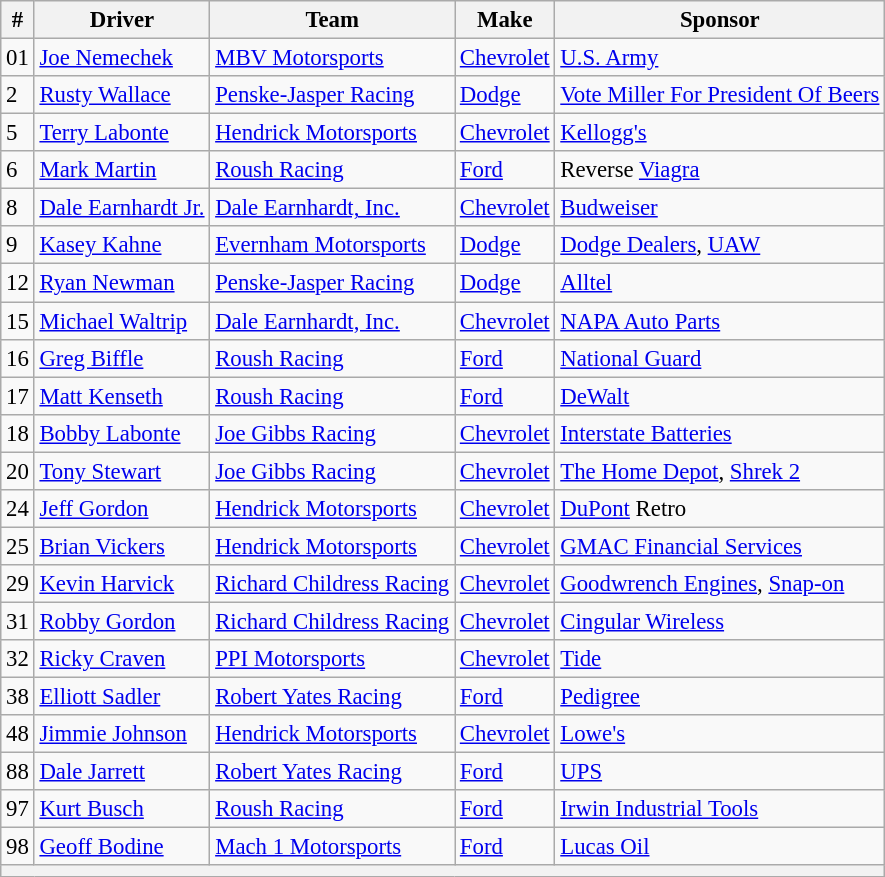<table class="wikitable" style="font-size:95%">
<tr>
<th>#</th>
<th>Driver</th>
<th>Team</th>
<th>Make</th>
<th>Sponsor</th>
</tr>
<tr>
<td>01</td>
<td><a href='#'>Joe Nemechek</a></td>
<td><a href='#'>MBV Motorsports</a></td>
<td><a href='#'>Chevrolet</a></td>
<td><a href='#'>U.S. Army</a></td>
</tr>
<tr>
<td>2</td>
<td><a href='#'>Rusty Wallace</a></td>
<td><a href='#'>Penske-Jasper Racing</a></td>
<td><a href='#'>Dodge</a></td>
<td><a href='#'>Vote Miller For President Of Beers</a></td>
</tr>
<tr>
<td>5</td>
<td><a href='#'>Terry Labonte</a></td>
<td><a href='#'>Hendrick Motorsports</a></td>
<td><a href='#'>Chevrolet</a></td>
<td><a href='#'>Kellogg's</a></td>
</tr>
<tr>
<td>6</td>
<td><a href='#'>Mark Martin</a></td>
<td><a href='#'>Roush Racing</a></td>
<td><a href='#'>Ford</a></td>
<td>Reverse <a href='#'>Viagra</a></td>
</tr>
<tr>
<td>8</td>
<td><a href='#'>Dale Earnhardt Jr.</a></td>
<td><a href='#'>Dale Earnhardt, Inc.</a></td>
<td><a href='#'>Chevrolet</a></td>
<td><a href='#'>Budweiser</a></td>
</tr>
<tr>
<td>9</td>
<td><a href='#'>Kasey Kahne</a></td>
<td><a href='#'>Evernham Motorsports</a></td>
<td><a href='#'>Dodge</a></td>
<td><a href='#'>Dodge Dealers</a>, <a href='#'>UAW</a></td>
</tr>
<tr>
<td>12</td>
<td><a href='#'>Ryan Newman</a></td>
<td><a href='#'>Penske-Jasper Racing</a></td>
<td><a href='#'>Dodge</a></td>
<td><a href='#'>Alltel</a></td>
</tr>
<tr>
<td>15</td>
<td><a href='#'>Michael Waltrip</a></td>
<td><a href='#'>Dale Earnhardt, Inc.</a></td>
<td><a href='#'>Chevrolet</a></td>
<td><a href='#'>NAPA Auto Parts</a></td>
</tr>
<tr>
<td>16</td>
<td><a href='#'>Greg Biffle</a></td>
<td><a href='#'>Roush Racing</a></td>
<td><a href='#'>Ford</a></td>
<td><a href='#'>National Guard</a></td>
</tr>
<tr>
<td>17</td>
<td><a href='#'>Matt Kenseth</a></td>
<td><a href='#'>Roush Racing</a></td>
<td><a href='#'>Ford</a></td>
<td><a href='#'>DeWalt</a></td>
</tr>
<tr>
<td>18</td>
<td><a href='#'>Bobby Labonte</a></td>
<td><a href='#'>Joe Gibbs Racing</a></td>
<td><a href='#'>Chevrolet</a></td>
<td><a href='#'>Interstate Batteries</a></td>
</tr>
<tr>
<td>20</td>
<td><a href='#'>Tony Stewart</a></td>
<td><a href='#'>Joe Gibbs Racing</a></td>
<td><a href='#'>Chevrolet</a></td>
<td><a href='#'>The Home Depot</a>, <a href='#'>Shrek 2</a></td>
</tr>
<tr>
<td>24</td>
<td><a href='#'>Jeff Gordon</a></td>
<td><a href='#'>Hendrick Motorsports</a></td>
<td><a href='#'>Chevrolet</a></td>
<td><a href='#'>DuPont</a> Retro</td>
</tr>
<tr>
<td>25</td>
<td><a href='#'>Brian Vickers</a></td>
<td><a href='#'>Hendrick Motorsports</a></td>
<td><a href='#'>Chevrolet</a></td>
<td><a href='#'>GMAC Financial Services</a></td>
</tr>
<tr>
<td>29</td>
<td><a href='#'>Kevin Harvick</a></td>
<td><a href='#'>Richard Childress Racing</a></td>
<td><a href='#'>Chevrolet</a></td>
<td><a href='#'>Goodwrench Engines</a>, <a href='#'>Snap-on</a></td>
</tr>
<tr>
<td>31</td>
<td><a href='#'>Robby Gordon</a></td>
<td><a href='#'>Richard Childress Racing</a></td>
<td><a href='#'>Chevrolet</a></td>
<td><a href='#'>Cingular Wireless</a></td>
</tr>
<tr>
<td>32</td>
<td><a href='#'>Ricky Craven</a></td>
<td><a href='#'>PPI Motorsports</a></td>
<td><a href='#'>Chevrolet</a></td>
<td><a href='#'>Tide</a></td>
</tr>
<tr>
<td>38</td>
<td><a href='#'>Elliott Sadler</a></td>
<td><a href='#'>Robert Yates Racing</a></td>
<td><a href='#'>Ford</a></td>
<td><a href='#'>Pedigree</a></td>
</tr>
<tr>
<td>48</td>
<td><a href='#'>Jimmie Johnson</a></td>
<td><a href='#'>Hendrick Motorsports</a></td>
<td><a href='#'>Chevrolet</a></td>
<td><a href='#'>Lowe's</a></td>
</tr>
<tr>
<td>88</td>
<td><a href='#'>Dale Jarrett</a></td>
<td><a href='#'>Robert Yates Racing</a></td>
<td><a href='#'>Ford</a></td>
<td><a href='#'>UPS</a></td>
</tr>
<tr>
<td>97</td>
<td><a href='#'>Kurt Busch</a></td>
<td><a href='#'>Roush Racing</a></td>
<td><a href='#'>Ford</a></td>
<td><a href='#'>Irwin Industrial Tools</a></td>
</tr>
<tr>
<td>98</td>
<td><a href='#'>Geoff Bodine</a></td>
<td><a href='#'>Mach 1 Motorsports</a></td>
<td><a href='#'>Ford</a></td>
<td><a href='#'>Lucas Oil</a></td>
</tr>
<tr>
<th colspan="5"></th>
</tr>
</table>
